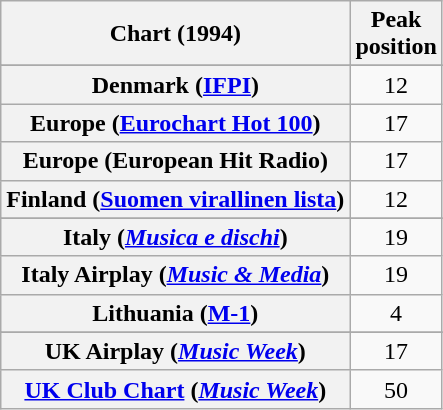<table class="wikitable sortable plainrowheaders" style="text-align:center">
<tr>
<th>Chart (1994)</th>
<th>Peak<br>position</th>
</tr>
<tr>
</tr>
<tr>
</tr>
<tr>
</tr>
<tr>
<th scope="row">Denmark (<a href='#'>IFPI</a>)</th>
<td>12</td>
</tr>
<tr>
<th scope="row">Europe (<a href='#'>Eurochart Hot 100</a>)</th>
<td>17</td>
</tr>
<tr>
<th scope="row">Europe (European Hit Radio)</th>
<td>17</td>
</tr>
<tr>
<th scope="row">Finland (<a href='#'>Suomen virallinen lista</a>)</th>
<td>12</td>
</tr>
<tr>
</tr>
<tr>
</tr>
<tr>
</tr>
<tr>
<th scope="row">Italy (<em><a href='#'>Musica e dischi</a></em>)</th>
<td>19</td>
</tr>
<tr>
<th scope="row">Italy Airplay (<em><a href='#'>Music & Media</a></em>)</th>
<td>19</td>
</tr>
<tr>
<th scope="row">Lithuania (<a href='#'>M-1</a>)</th>
<td>4</td>
</tr>
<tr>
</tr>
<tr>
</tr>
<tr>
</tr>
<tr>
</tr>
<tr>
</tr>
<tr>
</tr>
<tr>
<th scope="row">UK Airplay (<em><a href='#'>Music Week</a></em>)</th>
<td>17</td>
</tr>
<tr>
<th scope="row"><a href='#'>UK Club Chart</a> (<em><a href='#'>Music Week</a></em>)</th>
<td>50</td>
</tr>
</table>
